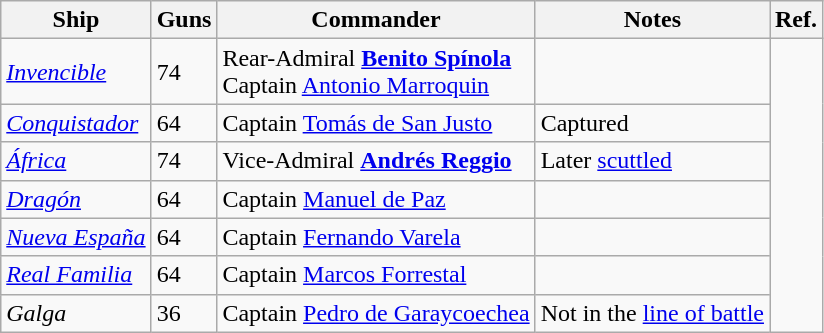<table class="wikitable"width=>
<tr>
<th>Ship</th>
<th>Guns</th>
<th>Commander</th>
<th>Notes</th>
<th>Ref.</th>
</tr>
<tr>
<td><a href='#'><em>Invencible</em></a></td>
<td>74</td>
<td>Rear-Admiral <strong><a href='#'>Benito Spínola</a></strong><br>Captain <a href='#'>Antonio Marroquin</a></td>
<td></td>
<td rowspan=7></td>
</tr>
<tr>
<td><a href='#'><em>Conquistador</em></a></td>
<td>64</td>
<td>Captain <a href='#'>Tomás de San Justo</a></td>
<td>Captured</td>
</tr>
<tr>
<td><a href='#'><em>África</em></a></td>
<td>74</td>
<td>Vice-Admiral <strong><a href='#'>Andrés Reggio</a></strong></td>
<td>Later <a href='#'>scuttled</a></td>
</tr>
<tr>
<td><a href='#'><em>Dragón</em></a></td>
<td>64</td>
<td>Captain <a href='#'>Manuel de Paz</a></td>
<td></td>
</tr>
<tr>
<td><a href='#'><em>Nueva España</em></a></td>
<td>64</td>
<td>Captain <a href='#'>Fernando Varela</a></td>
<td></td>
</tr>
<tr>
<td><a href='#'><em>Real Familia</em></a></td>
<td>64</td>
<td>Captain <a href='#'>Marcos Forrestal</a></td>
<td></td>
</tr>
<tr>
<td><em>Galga</em></td>
<td>36</td>
<td>Captain <a href='#'>Pedro de Garaycoechea</a></td>
<td>Not in the <a href='#'>line of battle</a></td>
</tr>
</table>
